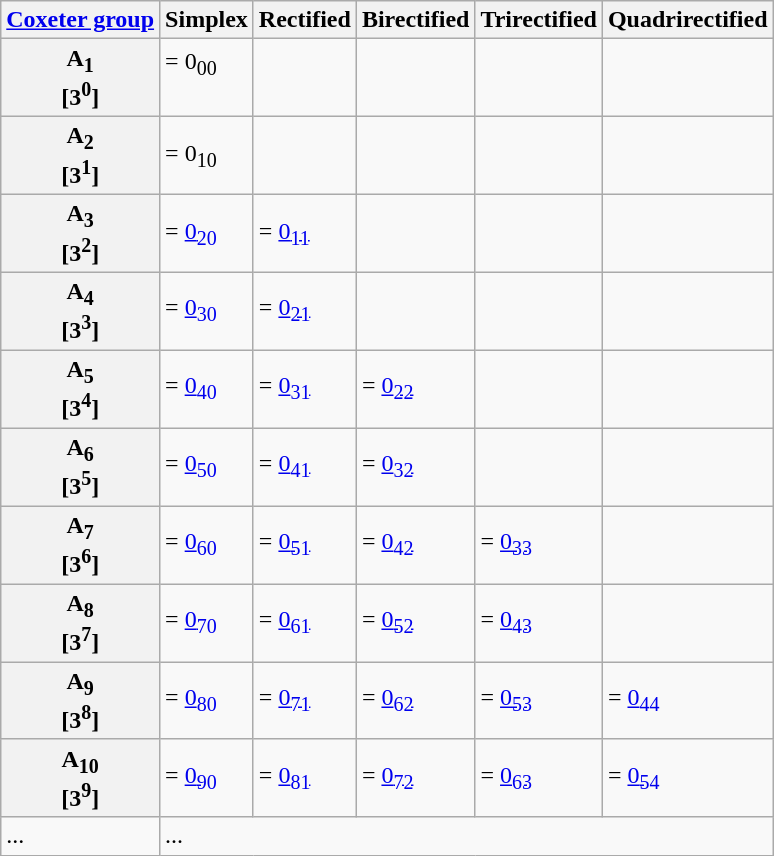<table class="wikitable">
<tr>
<th><a href='#'>Coxeter group</a></th>
<th>Simplex</th>
<th>Rectified</th>
<th>Birectified</th>
<th>Trirectified</th>
<th>Quadrirectified</th>
</tr>
<tr>
<th>A<sub>1</sub><br>[3<sup>0</sup>]</th>
<td> = 0<sub>00</sub><br><br></td>
<td></td>
<td></td>
<td></td>
<td></td>
</tr>
<tr>
<th>A<sub>2</sub><br>[3<sup>1</sup>]</th>
<td> = 0<sub>10</sub><br></td>
<td></td>
<td></td>
<td></td>
<td></td>
</tr>
<tr>
<th>A<sub>3</sub><br>[3<sup>2</sup>]</th>
<td> = <a href='#'>0<sub>20</sub></a><br></td>
<td> = <a href='#'>0<sub>11</sub></a><br></td>
<td></td>
<td></td>
<td></td>
</tr>
<tr>
<th>A<sub>4</sub><br>[3<sup>3</sup>]</th>
<td> = <a href='#'>0<sub>30</sub></a><br></td>
<td> = <a href='#'>0<sub>21</sub></a><br></td>
<td></td>
<td></td>
<td></td>
</tr>
<tr>
<th>A<sub>5</sub><br>[3<sup>4</sup>]</th>
<td> = <a href='#'>0<sub>40</sub></a><br></td>
<td> = <a href='#'>0<sub>31</sub></a><br></td>
<td> = <a href='#'>0<sub>22</sub></a><br></td>
<td></td>
<td></td>
</tr>
<tr>
<th>A<sub>6</sub><br>[3<sup>5</sup>]</th>
<td> = <a href='#'>0<sub>50</sub></a><br></td>
<td> = <a href='#'>0<sub>41</sub></a><br></td>
<td> = <a href='#'>0<sub>32</sub></a><br></td>
<td></td>
<td></td>
</tr>
<tr>
<th>A<sub>7</sub><br>[3<sup>6</sup>]</th>
<td> = <a href='#'>0<sub>60</sub></a><br></td>
<td> = <a href='#'>0<sub>51</sub></a><br></td>
<td> = <a href='#'>0<sub>42</sub></a><br></td>
<td> = <a href='#'>0<sub>33</sub></a><br></td>
<td></td>
</tr>
<tr>
<th>A<sub>8</sub><br>[3<sup>7</sup>]</th>
<td> = <a href='#'>0<sub>70</sub></a><br></td>
<td> = <a href='#'>0<sub>61</sub></a><br></td>
<td> = <a href='#'>0<sub>52</sub></a><br></td>
<td> = <a href='#'>0<sub>43</sub></a><br></td>
<td></td>
</tr>
<tr>
<th>A<sub>9</sub><br>[3<sup>8</sup>]</th>
<td> = <a href='#'>0<sub>80</sub></a><br></td>
<td> = <a href='#'>0<sub>71</sub></a><br></td>
<td> = <a href='#'>0<sub>62</sub></a><br></td>
<td> = <a href='#'>0<sub>53</sub></a><br></td>
<td> = <a href='#'>0<sub>44</sub></a><br></td>
</tr>
<tr>
<th>A<sub>10</sub><br>[3<sup>9</sup>]</th>
<td> = <a href='#'>0<sub>90</sub></a><br></td>
<td> = <a href='#'>0<sub>81</sub></a><br></td>
<td> = <a href='#'>0<sub>72</sub></a><br></td>
<td> = <a href='#'>0<sub>63</sub></a><br></td>
<td> = <a href='#'>0<sub>54</sub></a><br></td>
</tr>
<tr>
<td>...</td>
<td colspan=5>...</td>
</tr>
</table>
